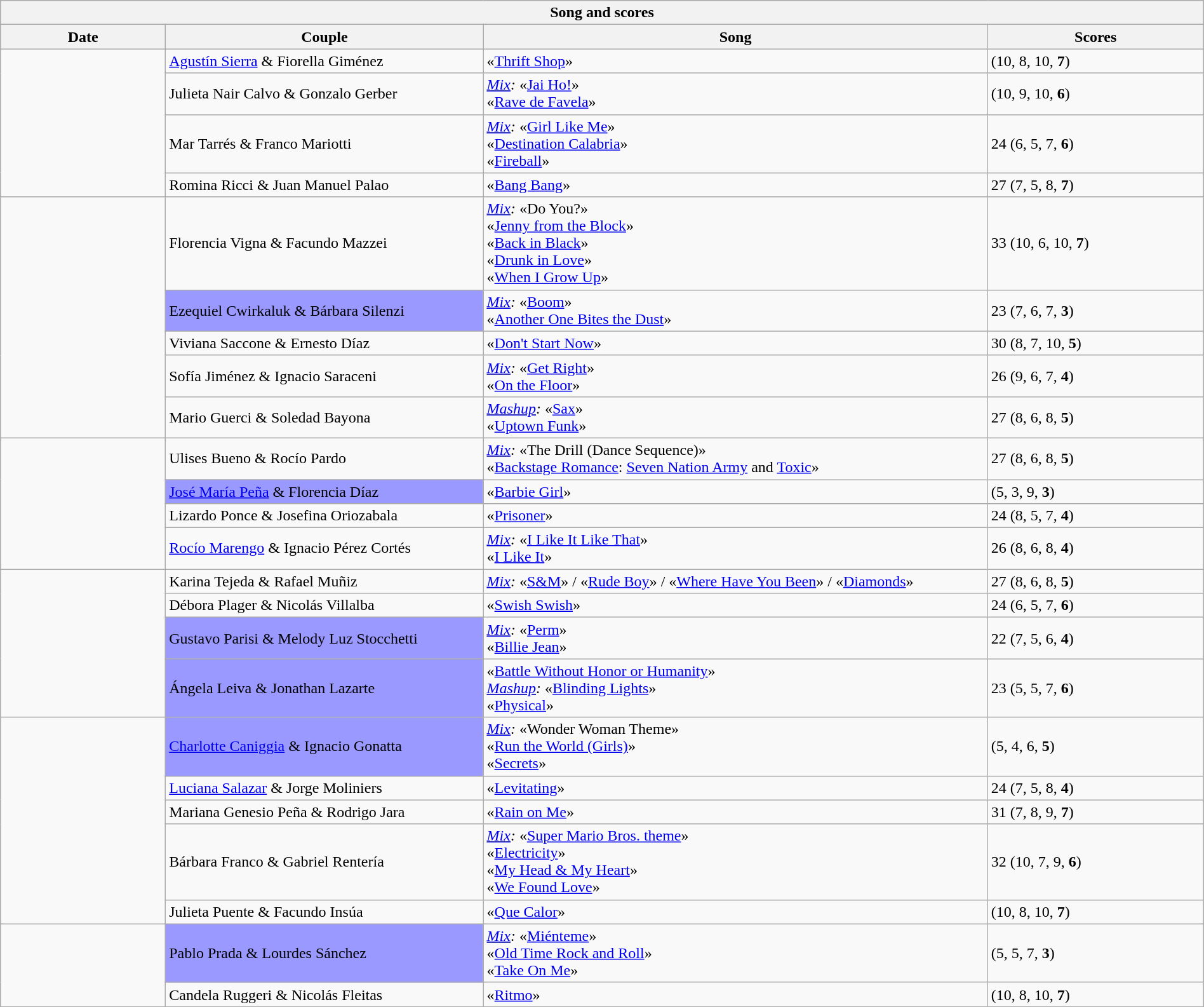<table class="wikitable collapsible collapsed" style="text-align: align; width: 100%">
<tr>
<th colspan="11" style="with: 100%" align="center">Song and scores</th>
</tr>
<tr>
<th width=90>Date</th>
<th width=180>Couple</th>
<th width=290>Song</th>
<th width=120>Scores</th>
</tr>
<tr>
<td rowspan="4"></td>
<td><a href='#'>Agustín Sierra</a> & Fiorella Giménez</td>
<td>«<a href='#'>Thrift Shop</a>» </td>
<td> (10, 8, 10, <strong>7</strong>)</td>
</tr>
<tr>
<td>Julieta Nair Calvo & Gonzalo Gerber</td>
<td><em><u><a href='#'>Mix</a></u>:</em> «<a href='#'>Jai Ho!</a>» <br>«<a href='#'>Rave de Favela</a>» </td>
<td> (10, 9, 10, <strong>6</strong>)</td>
</tr>
<tr>
<td>Mar Tarrés & Franco Mariotti</td>
<td><em><u><a href='#'>Mix</a></u>:</em> «<a href='#'>Girl Like Me</a>» <br>«<a href='#'>Destination Calabria</a>» <br>«<a href='#'>Fireball</a>» </td>
<td>24 (6, 5, 7, <strong>6</strong>)</td>
</tr>
<tr>
<td>Romina Ricci & Juan Manuel Palao</td>
<td>«<a href='#'>Bang Bang</a>» </td>
<td>27 (7, 5, 8, <strong>7</strong>)</td>
</tr>
<tr>
<td rowspan="5"></td>
<td>Florencia Vigna & Facundo Mazzei</td>
<td><em><u><a href='#'>Mix</a></u>:</em> «Do You?» <br>«<a href='#'>Jenny from the Block</a>» <br>«<a href='#'>Back in Black</a>» <br>«<a href='#'>Drunk in Love</a>»  <br>«<a href='#'>When I Grow Up</a>» </td>
<td>33 (10, 6, 10, <strong>7</strong>)</td>
</tr>
<tr>
<td bgcolor="#9999FF">Ezequiel Cwirkaluk & Bárbara Silenzi</td>
<td><em><u><a href='#'>Mix</a></u>:</em> «<a href='#'>Boom</a>» <br>«<a href='#'>Another One Bites the Dust</a>» </td>
<td>23 (7, 6, 7, <strong>3</strong>)</td>
</tr>
<tr>
<td>Viviana Saccone & Ernesto Díaz</td>
<td>«<a href='#'>Don't Start Now</a>» </td>
<td>30 (8, 7, 10, <strong>5</strong>)</td>
</tr>
<tr>
<td>Sofía Jiménez & Ignacio Saraceni</td>
<td><em><u><a href='#'>Mix</a></u>:</em> «<a href='#'>Get Right</a>» <br>«<a href='#'>On the Floor</a>» </td>
<td>26 (9, 6, 7, <strong>4</strong>)</td>
</tr>
<tr>
<td>Mario Guerci & Soledad Bayona</td>
<td><em><u><a href='#'>Mashup</a></u>:</em> «<a href='#'>Sax</a>» <br>«<a href='#'>Uptown Funk</a>» </td>
<td>27 (8, 6, 8, <strong>5</strong>)</td>
</tr>
<tr>
<td rowspan="4"></td>
<td>Ulises Bueno & Rocío Pardo</td>
<td><em><u><a href='#'>Mix</a></u>:</em> «The Drill (Dance Sequence)» <br>«<a href='#'>Backstage Romance</a>: <a href='#'>Seven Nation Army</a> and <a href='#'>Toxic</a>» </td>
<td>27 (8, 6, 8, <strong>5</strong>)</td>
</tr>
<tr>
<td bgcolor="#9999FF"><a href='#'>José María Peña</a> & Florencia Díaz</td>
<td>«<a href='#'>Barbie Girl</a>» </td>
<td> (5, 3, 9, <strong>3</strong>)</td>
</tr>
<tr>
<td>Lizardo Ponce & Josefina Oriozabala</td>
<td>«<a href='#'>Prisoner</a>» </td>
<td>24 (8, 5, 7, <strong>4</strong>)</td>
</tr>
<tr>
<td><a href='#'>Rocío Marengo</a> & Ignacio Pérez Cortés</td>
<td><em><u><a href='#'>Mix</a></u>:</em> «<a href='#'>I Like It Like That</a>» <br>«<a href='#'>I Like It</a>» </td>
<td>26 (8, 6, 8, <strong>4</strong>)</td>
</tr>
<tr>
<td rowspan="4"></td>
<td>Karina Tejeda & Rafael Muñiz</td>
<td><em><u><a href='#'>Mix</a></u>:</em> «<a href='#'>S&M</a>» / «<a href='#'>Rude Boy</a>» / «<a href='#'>Where Have You Been</a>» / «<a href='#'>Diamonds</a>» </td>
<td>27 (8, 6, 8, <strong>5</strong>)</td>
</tr>
<tr>
<td>Débora Plager & Nicolás Villalba</td>
<td>«<a href='#'>Swish Swish</a>» </td>
<td>24 (6, 5, 7, <strong>6</strong>)</td>
</tr>
<tr>
<td bgcolor="#9999FF">Gustavo Parisi & Melody Luz Stocchetti</td>
<td><em><u><a href='#'>Mix</a></u>:</em> «<a href='#'>Perm</a>» <br>«<a href='#'>Billie Jean</a>» </td>
<td>22 (7, 5, 6, <strong>4</strong>)</td>
</tr>
<tr>
<td bgcolor="#9999FF">Ángela Leiva & Jonathan Lazarte</td>
<td>«<a href='#'>Battle Without Honor or Humanity</a>» <br><em><u><a href='#'>Mashup</a></u>:</em> «<a href='#'>Blinding Lights</a>» <br>«<a href='#'>Physical</a>» </td>
<td>23 (5, 5, 7, <strong>6</strong>)</td>
</tr>
<tr>
<td rowspan="5"></td>
<td bgcolor="#9999FF"><a href='#'>Charlotte Caniggia</a> & Ignacio Gonatta</td>
<td><em><u><a href='#'>Mix</a></u>:</em> «Wonder Woman Theme» <br>«<a href='#'>Run the World (Girls)</a>»  <br>«<a href='#'>Secrets</a>» </td>
<td> (5, 4, 6, <strong>5</strong>)</td>
</tr>
<tr>
<td><a href='#'>Luciana Salazar</a> & Jorge Moliniers</td>
<td>«<a href='#'>Levitating</a>» </td>
<td>24 (7, 5, 8, <strong>4</strong>)</td>
</tr>
<tr>
<td>Mariana Genesio Peña & Rodrigo Jara</td>
<td>«<a href='#'>Rain on Me</a>» </td>
<td>31 (7, 8, 9, <strong>7</strong>)</td>
</tr>
<tr>
<td>Bárbara Franco & Gabriel Rentería</td>
<td><em><u><a href='#'>Mix</a></u>:</em> «<a href='#'>Super Mario Bros. theme</a>» <br>«<a href='#'>Electricity</a>» <br>«<a href='#'>My Head & My Heart</a>» <br>«<a href='#'>We Found Love</a>» </td>
<td>32 (10, 7, 9, <strong>6</strong>)</td>
</tr>
<tr>
<td>Julieta Puente & Facundo Insúa</td>
<td>«<a href='#'>Que Calor</a>» </td>
<td> (10, 8, 10, <strong>7</strong>)</td>
</tr>
<tr>
<td rowspan="2"></td>
<td bgcolor="#9999FF">Pablo Prada & Lourdes Sánchez</td>
<td><em><u><a href='#'>Mix</a></u>:</em> «<a href='#'>Miénteme</a>» <br>«<a href='#'>Old Time Rock and Roll</a>» <br>«<a href='#'>Take On Me</a>» </td>
<td> (5, 5, 7, <strong>3</strong>)</td>
</tr>
<tr>
<td>Candela Ruggeri & Nicolás Fleitas</td>
<td>«<a href='#'>Ritmo</a>» </td>
<td> (10, 8, 10, <strong>7</strong>)</td>
</tr>
</table>
